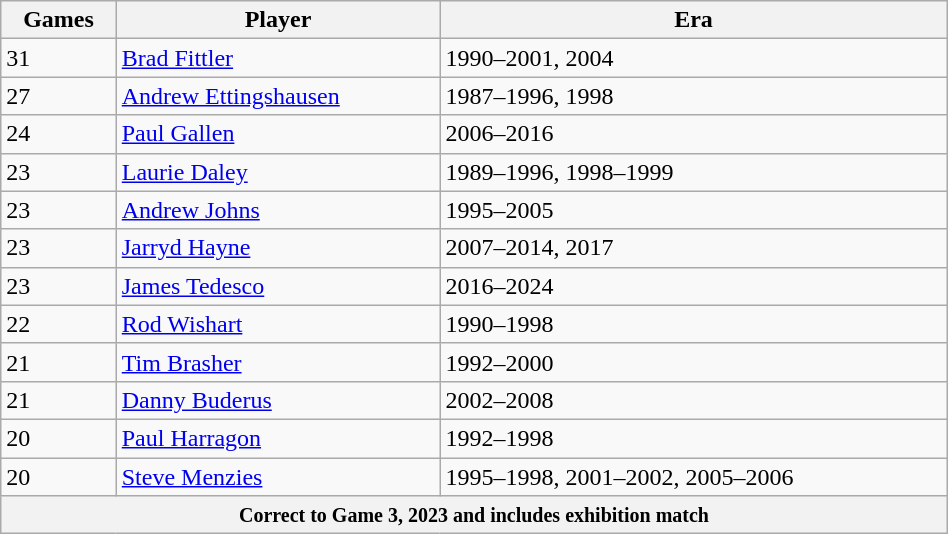<table class="wikitable" width=50%>
<tr>
<th>Games</th>
<th>Player</th>
<th>Era</th>
</tr>
<tr>
<td>31</td>
<td><a href='#'>Brad Fittler</a></td>
<td>1990–2001, 2004</td>
</tr>
<tr>
<td>27</td>
<td><a href='#'>Andrew Ettingshausen</a></td>
<td>1987–1996, 1998</td>
</tr>
<tr>
<td>24</td>
<td><a href='#'>Paul Gallen</a></td>
<td>2006–2016</td>
</tr>
<tr>
<td>23</td>
<td><a href='#'>Laurie Daley</a></td>
<td>1989–1996, 1998–1999</td>
</tr>
<tr>
<td>23</td>
<td><a href='#'>Andrew Johns</a></td>
<td>1995–2005</td>
</tr>
<tr>
<td>23</td>
<td><a href='#'>Jarryd Hayne</a></td>
<td>2007–2014, 2017</td>
</tr>
<tr>
<td>23</td>
<td><a href='#'>James Tedesco</a></td>
<td>2016–2024</td>
</tr>
<tr>
<td>22</td>
<td><a href='#'>Rod Wishart</a></td>
<td>1990–1998</td>
</tr>
<tr>
<td>21</td>
<td><a href='#'>Tim Brasher</a></td>
<td>1992–2000</td>
</tr>
<tr>
<td>21</td>
<td><a href='#'>Danny Buderus</a></td>
<td>2002–2008</td>
</tr>
<tr>
<td>20</td>
<td><a href='#'>Paul Harragon</a></td>
<td>1992–1998</td>
</tr>
<tr>
<td>20</td>
<td><a href='#'>Steve Menzies</a></td>
<td>1995–1998, 2001–2002, 2005–2006</td>
</tr>
<tr>
<th colspan="3"><small>Correct to Game 3, 2023 and includes exhibition match</small></th>
</tr>
</table>
